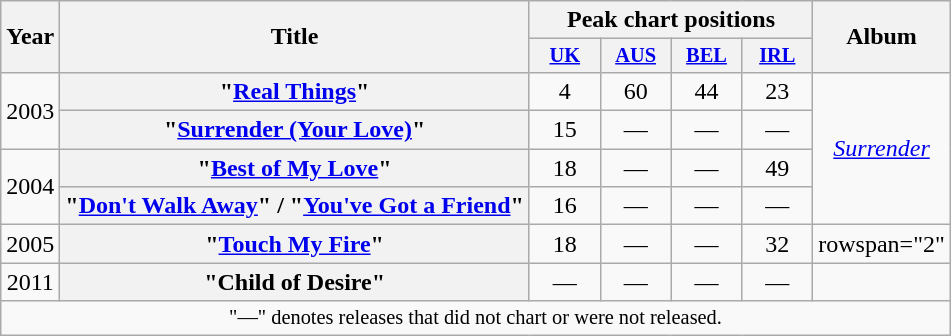<table class="wikitable plainrowheaders" style="text-align:center;">
<tr>
<th scope="col" rowspan="2">Year</th>
<th scope="col" rowspan="2">Title</th>
<th scope="col" colspan="4">Peak chart positions</th>
<th scope="col" rowspan="2">Album</th>
</tr>
<tr>
<th scope="col" style="width:3em;font-size:85%;"><a href='#'>UK</a><br></th>
<th scope="col" style="width:3em;font-size:85%;"><a href='#'>AUS</a><br></th>
<th scope="col" style="width:3em;font-size:85%;"><a href='#'>BEL</a><br></th>
<th scope="col" style="width:3em;font-size:85%;"><a href='#'>IRL</a><br></th>
</tr>
<tr>
<td rowspan="2">2003</td>
<th scope="row">"<a href='#'>Real Things</a>"</th>
<td>4</td>
<td>60</td>
<td>44</td>
<td>23</td>
<td rowspan="4"><em><a href='#'>Surrender</a></em></td>
</tr>
<tr>
<th scope="row">"<a href='#'>Surrender (Your Love)</a>"</th>
<td>15</td>
<td>—</td>
<td>—</td>
<td>—</td>
</tr>
<tr>
<td rowspan="2">2004</td>
<th scope="row">"<a href='#'>Best of My Love</a>"</th>
<td>18</td>
<td>—</td>
<td>—</td>
<td>49</td>
</tr>
<tr>
<th scope="row">"<a href='#'>Don't Walk Away</a>" / "<a href='#'>You've Got a Friend</a>"</th>
<td>16</td>
<td>—</td>
<td>—</td>
<td>—</td>
</tr>
<tr>
<td>2005</td>
<th scope="row">"<a href='#'>Touch My Fire</a>"</th>
<td>18</td>
<td>—</td>
<td>—</td>
<td>32</td>
<td>rowspan="2" </td>
</tr>
<tr>
<td>2011</td>
<th scope="row">"Child of Desire"</th>
<td>—</td>
<td>—</td>
<td>—</td>
<td>—</td>
</tr>
<tr>
<td align="center" colspan="7" style="font-size:85%">"—" denotes releases that did not chart or were not released.</td>
</tr>
</table>
